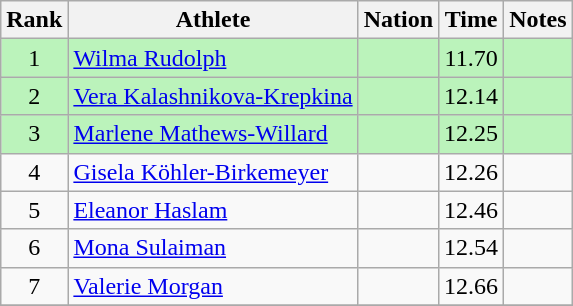<table class="wikitable sortable" style="text-align:center">
<tr>
<th>Rank</th>
<th>Athlete</th>
<th>Nation</th>
<th>Time</th>
<th>Notes</th>
</tr>
<tr bgcolor=bbf3bb>
<td>1</td>
<td align=left><a href='#'>Wilma Rudolph</a></td>
<td align=left></td>
<td>11.70</td>
<td></td>
</tr>
<tr bgcolor=bbf3bb>
<td>2</td>
<td align=left><a href='#'>Vera Kalashnikova-Krepkina</a></td>
<td align=left></td>
<td>12.14</td>
<td></td>
</tr>
<tr bgcolor=bbf3bb>
<td>3</td>
<td align=left><a href='#'>Marlene Mathews-Willard</a></td>
<td align=left></td>
<td>12.25</td>
<td></td>
</tr>
<tr>
<td>4</td>
<td align=left><a href='#'>Gisela Köhler-Birkemeyer</a></td>
<td align=left></td>
<td>12.26</td>
<td></td>
</tr>
<tr>
<td>5</td>
<td align=left><a href='#'>Eleanor Haslam</a></td>
<td align=left></td>
<td>12.46</td>
<td></td>
</tr>
<tr>
<td>6</td>
<td align=left><a href='#'>Mona Sulaiman</a></td>
<td align=left></td>
<td>12.54</td>
<td></td>
</tr>
<tr>
<td>7</td>
<td align=left><a href='#'>Valerie Morgan</a></td>
<td align=left></td>
<td>12.66</td>
<td></td>
</tr>
<tr>
</tr>
</table>
